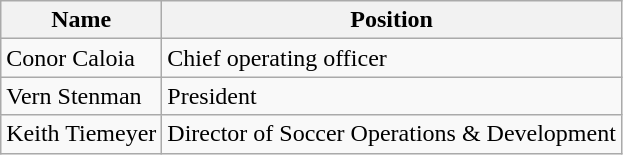<table class="wikitable">
<tr>
<th>Name</th>
<th>Position</th>
</tr>
<tr>
<td> Conor Caloia</td>
<td>Chief operating officer</td>
</tr>
<tr>
<td> Vern Stenman</td>
<td>President</td>
</tr>
<tr>
<td> Keith Tiemeyer</td>
<td>Director of Soccer Operations & Development</td>
</tr>
</table>
